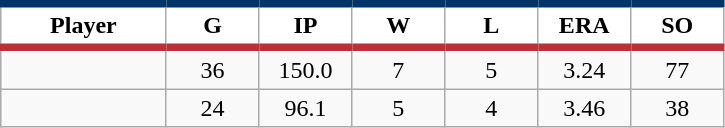<table class="wikitable sortable">
<tr>
<th style="background:#FFFFFF; border-top:#023465 5px solid; border-bottom:#ba313c 5px solid;" width="16%">Player</th>
<th style="background:#FFFFFF; border-top:#023465 5px solid; border-bottom:#ba313c 5px solid;" width="9%">G</th>
<th style="background:#FFFFFF; border-top:#023465 5px solid; border-bottom:#ba313c 5px solid;" width="9%">IP</th>
<th style="background:#FFFFFF; border-top:#023465 5px solid; border-bottom:#ba313c 5px solid;" width="9%">W</th>
<th style="background:#FFFFFF; border-top:#023465 5px solid; border-bottom:#ba313c 5px solid;" width="9%">L</th>
<th style="background:#FFFFFF; border-top:#023465 5px solid; border-bottom:#ba313c 5px solid;" width="9%">ERA</th>
<th style="background:#FFFFFF; border-top:#023465 5px solid; border-bottom:#ba313c 5px solid;" width="9%">SO</th>
</tr>
<tr align="center">
<td></td>
<td>36</td>
<td>150.0</td>
<td>7</td>
<td>5</td>
<td>3.24</td>
<td>77</td>
</tr>
<tr align="center">
<td></td>
<td>24</td>
<td>96.1</td>
<td>5</td>
<td>4</td>
<td>3.46</td>
<td>38</td>
</tr>
</table>
